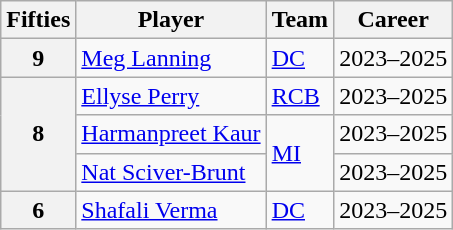<table class="wikitable sortable">
<tr>
<th>Fifties</th>
<th>Player</th>
<th>Team</th>
<th>Career</th>
</tr>
<tr>
<th>9</th>
<td><a href='#'>Meg Lanning</a></td>
<td><a href='#'>DC</a></td>
<td>2023–2025</td>
</tr>
<tr>
<th rowspan="3">8</th>
<td><a href='#'>Ellyse Perry</a></td>
<td><a href='#'>RCB</a></td>
<td>2023–2025</td>
</tr>
<tr>
<td><a href='#'>Harmanpreet Kaur</a></td>
<td rowspan="2"><a href='#'>MI</a></td>
<td>2023–2025</td>
</tr>
<tr>
<td><a href='#'>Nat Sciver-Brunt</a></td>
<td>2023–2025</td>
</tr>
<tr>
<th>6</th>
<td><a href='#'>Shafali Verma</a></td>
<td><a href='#'>DC</a></td>
<td>2023–2025</td>
</tr>
</table>
